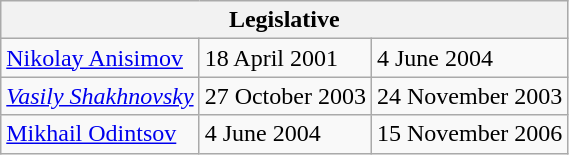<table class="wikitable sortable">
<tr>
<th colspan=3>Legislative</th>
</tr>
<tr>
<td><a href='#'>Nikolay Anisimov</a></td>
<td>18 April 2001</td>
<td>4 June 2004</td>
</tr>
<tr>
<td><em><a href='#'>Vasily Shakhnovsky</a></em></td>
<td>27 October 2003</td>
<td>24 November 2003</td>
</tr>
<tr>
<td><a href='#'>Mikhail Odintsov</a></td>
<td>4 June 2004</td>
<td>15 November 2006</td>
</tr>
</table>
